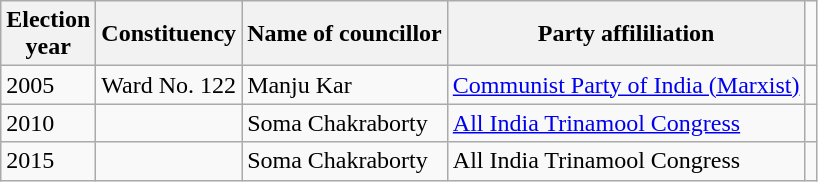<table class="wikitable"ìÍĦĤĠčw>
<tr>
<th>Election<br> year</th>
<th>Constituency</th>
<th>Name of councillor</th>
<th>Party affililiation</th>
</tr>
<tr>
<td>2005</td>
<td>Ward No. 122</td>
<td>Manju Kar</td>
<td><a href='#'>Communist Party of India (Marxist)</a></td>
<td></td>
</tr>
<tr>
<td>2010</td>
<td></td>
<td>Soma Chakraborty</td>
<td><a href='#'>All India Trinamool Congress</a></td>
<td></td>
</tr>
<tr>
<td>2015</td>
<td></td>
<td>Soma Chakraborty</td>
<td>All India Trinamool Congress</td>
<td></td>
</tr>
</table>
